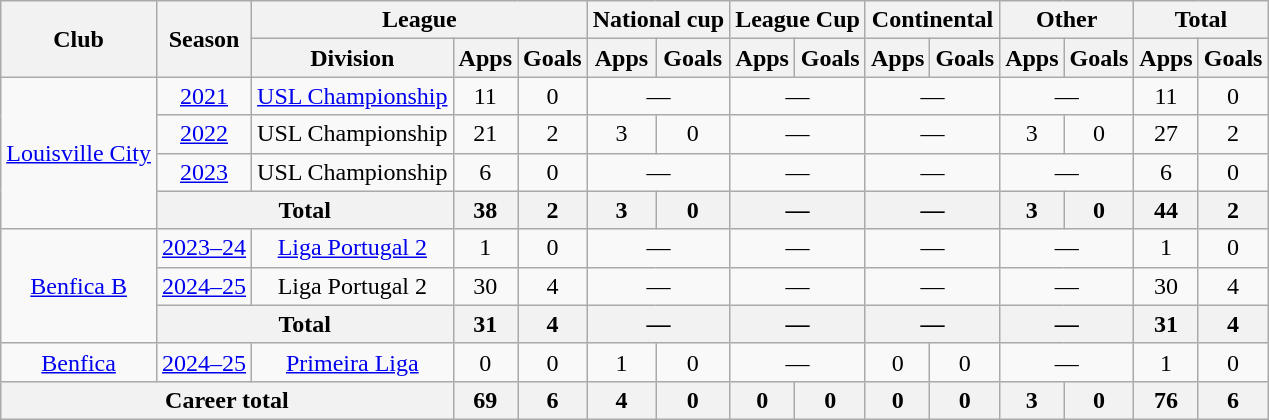<table class=wikitable style=text-align:center>
<tr>
<th rowspan=2>Club</th>
<th rowspan=2>Season</th>
<th colspan=3>League</th>
<th colspan=2>National cup</th>
<th colspan=2>League Cup</th>
<th colspan=2>Continental</th>
<th colspan=2>Other</th>
<th colspan=2>Total</th>
</tr>
<tr>
<th>Division</th>
<th>Apps</th>
<th>Goals</th>
<th>Apps</th>
<th>Goals</th>
<th>Apps</th>
<th>Goals</th>
<th>Apps</th>
<th>Goals</th>
<th>Apps</th>
<th>Goals</th>
<th>Apps</th>
<th>Goals</th>
</tr>
<tr>
<td rowspan="4"><a href='#'>Louisville City</a></td>
<td><a href='#'>2021</a></td>
<td><a href='#'>USL Championship</a></td>
<td>11</td>
<td>0</td>
<td colspan=2>—</td>
<td colspan=2>—</td>
<td colspan=2>—</td>
<td colspan=2>—</td>
<td>11</td>
<td>0</td>
</tr>
<tr>
<td><a href='#'>2022</a></td>
<td>USL Championship</td>
<td>21</td>
<td>2</td>
<td>3</td>
<td>0</td>
<td colspan=2>—</td>
<td colspan=2>—</td>
<td>3</td>
<td>0</td>
<td>27</td>
<td>2</td>
</tr>
<tr>
<td><a href='#'>2023</a></td>
<td>USL Championship</td>
<td>6</td>
<td>0</td>
<td colspan=2>—</td>
<td colspan=2>—</td>
<td colspan=2>—</td>
<td colspan=2>—</td>
<td>6</td>
<td>0</td>
</tr>
<tr>
<th colspan="2">Total</th>
<th>38</th>
<th>2</th>
<th>3</th>
<th>0</th>
<th colspan=2>—</th>
<th colspan="2">—</th>
<th>3</th>
<th>0</th>
<th>44</th>
<th>2</th>
</tr>
<tr>
<td rowspan="3"><a href='#'>Benfica B</a></td>
<td><a href='#'>2023–24</a></td>
<td><a href='#'>Liga Portugal 2</a></td>
<td>1</td>
<td>0</td>
<td colspan=2>—</td>
<td colspan=2>—</td>
<td colspan=2>—</td>
<td colspan=2>—</td>
<td>1</td>
<td>0</td>
</tr>
<tr>
<td><a href='#'>2024–25</a></td>
<td>Liga Portugal 2</td>
<td>30</td>
<td>4</td>
<td colspan=2>—</td>
<td colspan=2>—</td>
<td colspan=2>—</td>
<td colspan=2>—</td>
<td>30</td>
<td>4</td>
</tr>
<tr>
<th colspan="2">Total</th>
<th>31</th>
<th>4</th>
<th colspan=2>—</th>
<th colspan=2>—</th>
<th colspan=2>—</th>
<th colspan=2>—</th>
<th>31</th>
<th>4</th>
</tr>
<tr>
<td><a href='#'>Benfica</a></td>
<td><a href='#'>2024–25</a></td>
<td><a href='#'>Primeira Liga</a></td>
<td>0</td>
<td>0</td>
<td>1</td>
<td>0</td>
<td colspan=2>—</td>
<td>0</td>
<td>0</td>
<td colspan=2>—</td>
<td>1</td>
<td>0</td>
</tr>
<tr>
<th colspan="3">Career total</th>
<th>69</th>
<th>6</th>
<th>4</th>
<th>0</th>
<th>0</th>
<th>0</th>
<th>0</th>
<th>0</th>
<th>3</th>
<th>0</th>
<th>76</th>
<th>6</th>
</tr>
</table>
